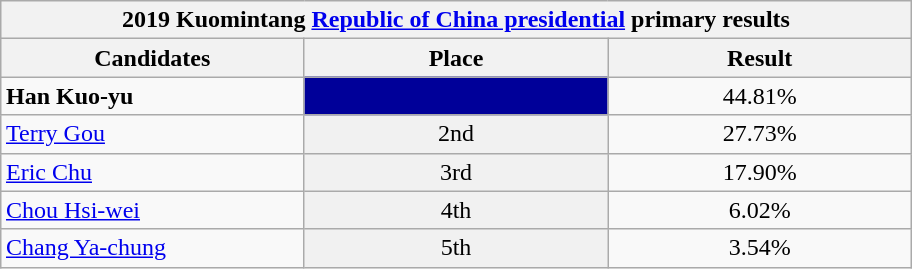<table class="wikitable collapsible" style="margin:1em auto;">
<tr>
<th colspan="5" width=600>2019 Kuomintang <a href='#'>Republic of China presidential</a> primary results</th>
</tr>
<tr>
<th width=80>Candidates</th>
<th width=80>Place</th>
<th width=80>Result</th>
</tr>
<tr>
<td><strong>Han Kuo-yu</strong></td>
<td style="background: #000099; text-align:center"><strong></strong></td>
<td style="text-align:center">44.81%</td>
</tr>
<tr>
<td><a href='#'>Terry Gou</a></td>
<td style="background: #f1f1f1; text-align:center">2nd</td>
<td style="text-align:center">27.73%</td>
</tr>
<tr>
<td><a href='#'>Eric Chu</a></td>
<td style="background: #f1f1f1; text-align:center">3rd</td>
<td style="text-align:center">17.90%</td>
</tr>
<tr>
<td><a href='#'>Chou Hsi-wei</a></td>
<td style="background: #f1f1f1; text-align:center">4th</td>
<td style="text-align:center">6.02%</td>
</tr>
<tr>
<td><a href='#'>Chang Ya-chung</a></td>
<td style="background: #f1f1f1; text-align:center">5th</td>
<td style="text-align:center">3.54%</td>
</tr>
</table>
